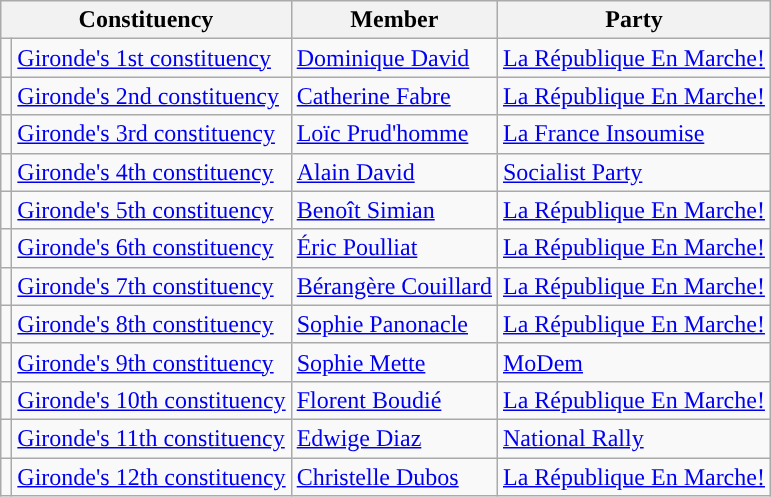<table class="wikitable">
<tr>
<th colspan="2">Constituency</th>
<th>Member</th>
<th>Party</th>
</tr>
<tr>
<td style="background-color: "></td>
<td><a href='#'>Gironde's 1st constituency</a></td>
<td><a href='#'>Dominique David</a></td>
<td><a href='#'>La République En Marche!</a></td>
</tr>
<tr>
<td style="background-color: "></td>
<td><a href='#'>Gironde's 2nd constituency</a></td>
<td><a href='#'>Catherine Fabre</a></td>
<td><a href='#'>La République En Marche!</a></td>
</tr>
<tr>
<td style="background-color: "></td>
<td><a href='#'>Gironde's 3rd constituency</a></td>
<td><a href='#'>Loïc Prud'homme</a></td>
<td><a href='#'>La France Insoumise</a></td>
</tr>
<tr>
<td style="background-color: "></td>
<td><a href='#'>Gironde's 4th constituency</a></td>
<td><a href='#'>Alain David</a></td>
<td><a href='#'>Socialist Party</a></td>
</tr>
<tr>
<td style="background-color: "></td>
<td><a href='#'>Gironde's 5th constituency</a></td>
<td><a href='#'>Benoît Simian</a></td>
<td><a href='#'>La République En Marche!</a></td>
</tr>
<tr>
<td style="background-color: "></td>
<td><a href='#'>Gironde's 6th constituency</a></td>
<td><a href='#'>Éric Poulliat</a></td>
<td><a href='#'>La République En Marche!</a></td>
</tr>
<tr>
<td style="background-color: "></td>
<td><a href='#'>Gironde's 7th constituency</a></td>
<td><a href='#'>Bérangère Couillard</a></td>
<td><a href='#'>La République En Marche!</a></td>
</tr>
<tr>
<td style="background-color: "></td>
<td><a href='#'>Gironde's 8th constituency</a></td>
<td><a href='#'>Sophie Panonacle</a></td>
<td><a href='#'>La République En Marche!</a></td>
</tr>
<tr>
<td style="background-color: "></td>
<td><a href='#'>Gironde's 9th constituency</a></td>
<td><a href='#'>Sophie Mette</a></td>
<td><a href='#'>MoDem</a></td>
</tr>
<tr>
<td style="background-color: "></td>
<td><a href='#'>Gironde's 10th constituency</a></td>
<td><a href='#'>Florent Boudié</a></td>
<td><a href='#'>La République En Marche!</a></td>
</tr>
<tr>
<td style="background-color: "></td>
<td><a href='#'>Gironde's 11th constituency</a></td>
<td><a href='#'>Edwige Diaz</a></td>
<td><a href='#'>National Rally</a></td>
</tr>
<tr>
<td style="background-color: "></td>
<td><a href='#'>Gironde's 12th constituency</a></td>
<td><a href='#'>Christelle Dubos</a></td>
<td><a href='#'>La République En Marche!</a></td>
</tr>
</table>
